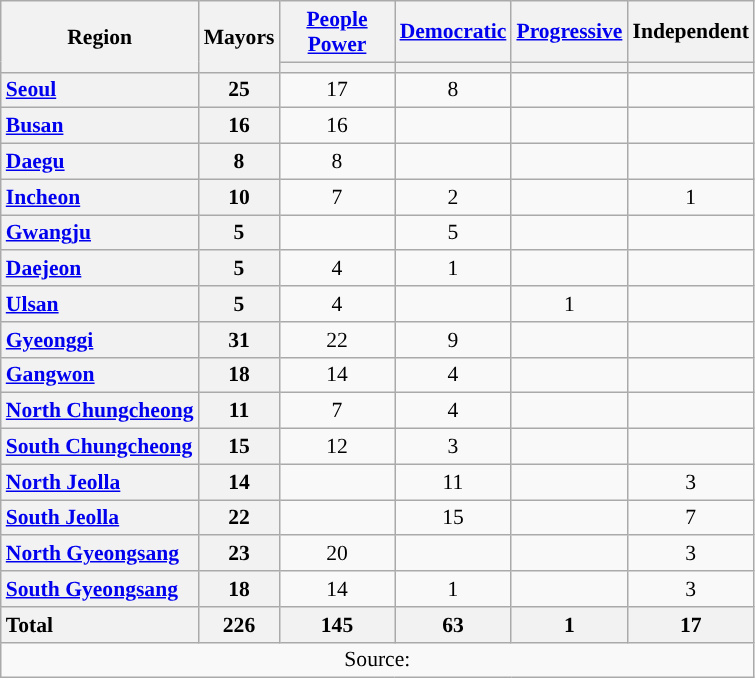<table class="wikitable" style="text-align:center; font-size: 0.9em;">
<tr>
<th rowspan="2">Region</th>
<th rowspan="2">Mayors</th>
<th class="unsortable" style="width:70px;"><a href='#'>People Power</a></th>
<th class="unsortable" style="width:70px;"><a href='#'>Democratic</a></th>
<th class="unsortable" style="width:70px;"><a href='#'>Progressive</a></th>
<th class="unsortable" style="width:70px;">Independent</th>
</tr>
<tr>
<th style="background:"></th>
<th style="background:"></th>
<th style="background:"></th>
<th style="background:"></th>
</tr>
<tr>
<th style="text-align: left;"><a href='#'>Seoul</a></th>
<th>25</th>
<td>17</td>
<td>8</td>
<td></td>
<td></td>
</tr>
<tr>
<th style="text-align: left;"><a href='#'>Busan</a></th>
<th>16</th>
<td>16</td>
<td></td>
<td></td>
<td></td>
</tr>
<tr>
<th style="text-align: left;"><a href='#'>Daegu</a></th>
<th>8</th>
<td>8</td>
<td></td>
<td></td>
<td></td>
</tr>
<tr>
<th style="text-align: left;"><a href='#'>Incheon</a></th>
<th>10</th>
<td>7</td>
<td>2</td>
<td></td>
<td>1</td>
</tr>
<tr>
<th style="text-align: left;"><a href='#'>Gwangju</a></th>
<th>5</th>
<td></td>
<td>5</td>
<td></td>
<td></td>
</tr>
<tr>
<th style="text-align: left;"><a href='#'>Daejeon</a></th>
<th>5</th>
<td>4</td>
<td>1</td>
<td></td>
<td></td>
</tr>
<tr>
<th style="text-align: left;"><a href='#'>Ulsan</a></th>
<th>5</th>
<td>4</td>
<td></td>
<td>1</td>
<td></td>
</tr>
<tr>
<th style="text-align: left;"><a href='#'>Gyeonggi</a></th>
<th>31</th>
<td>22</td>
<td>9</td>
<td></td>
<td></td>
</tr>
<tr>
<th style="text-align: left;"><a href='#'>Gangwon</a></th>
<th>18</th>
<td>14</td>
<td>4</td>
<td></td>
<td></td>
</tr>
<tr>
<th style="text-align: left;"><a href='#'>North Chungcheong</a></th>
<th>11</th>
<td>7</td>
<td>4</td>
<td></td>
<td></td>
</tr>
<tr>
<th style="text-align: left;"><a href='#'>South Chungcheong</a></th>
<th>15</th>
<td>12</td>
<td>3</td>
<td></td>
<td></td>
</tr>
<tr>
<th style="text-align: left;"><a href='#'>North Jeolla</a></th>
<th>14</th>
<td></td>
<td>11</td>
<td></td>
<td>3</td>
</tr>
<tr>
<th style="text-align: left;"><a href='#'>South Jeolla</a></th>
<th>22</th>
<td></td>
<td>15</td>
<td></td>
<td>7</td>
</tr>
<tr>
<th style="text-align: left;"><a href='#'>North Gyeongsang</a></th>
<th>23</th>
<td>20</td>
<td></td>
<td></td>
<td>3</td>
</tr>
<tr>
<th style="text-align: left;"><a href='#'>South Gyeongsang</a></th>
<th>18</th>
<td>14</td>
<td>1</td>
<td></td>
<td>3</td>
</tr>
<tr class="sortbottom">
<th style="text-align: left;">Total</th>
<th>226</th>
<th>145</th>
<th>63</th>
<th>1</th>
<th>17</th>
</tr>
<tr>
<td colspan="6">Source: </td>
</tr>
</table>
